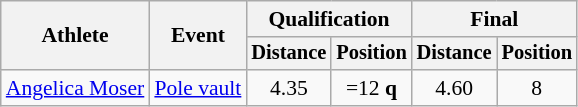<table class=wikitable style=font-size:90%>
<tr>
<th rowspan=2>Athlete</th>
<th rowspan=2>Event</th>
<th colspan=2>Qualification</th>
<th colspan=2>Final</th>
</tr>
<tr style=font-size:95%>
<th>Distance</th>
<th>Position</th>
<th>Distance</th>
<th>Position</th>
</tr>
<tr align=center>
<td align=left><a href='#'>Angelica Moser</a></td>
<td align=left><a href='#'>Pole vault</a></td>
<td>4.35</td>
<td>=12 <strong>q</strong></td>
<td>4.60</td>
<td>8</td>
</tr>
</table>
